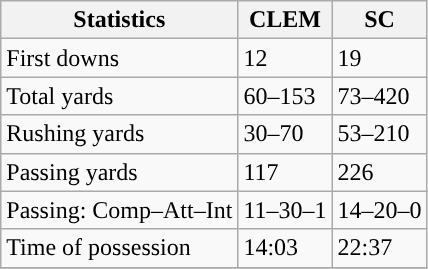<table class="wikitable" style="float: left;">
<tr>
<th>Statistics</th>
<th>CLEM</th>
<th>SC</th>
</tr>
<tr>
<td>First downs</td>
<td>12</td>
<td>19</td>
</tr>
<tr>
<td>Total yards</td>
<td>60–153</td>
<td>73–420</td>
</tr>
<tr>
<td>Rushing yards</td>
<td>30–70</td>
<td>53–210</td>
</tr>
<tr>
<td>Passing yards</td>
<td>117</td>
<td>226</td>
</tr>
<tr>
<td>Passing: Comp–Att–Int</td>
<td>11–30–1</td>
<td>14–20–0</td>
</tr>
<tr>
<td>Time of possession</td>
<td>14:03</td>
<td>22:37</td>
</tr>
<tr>
</tr>
</table>
